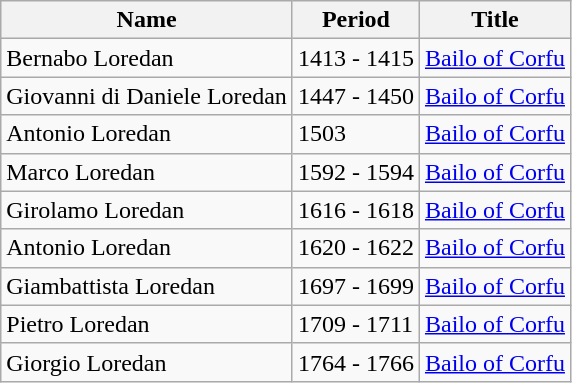<table class="wikitable">
<tr>
<th>Name</th>
<th>Period</th>
<th>Title</th>
</tr>
<tr>
<td>Bernabo Loredan</td>
<td>1413 - 1415</td>
<td><a href='#'>Bailo of Corfu</a></td>
</tr>
<tr>
<td>Giovanni di Daniele Loredan</td>
<td>1447 - 1450</td>
<td><a href='#'>Bailo of Corfu</a></td>
</tr>
<tr>
<td>Antonio Loredan</td>
<td>1503</td>
<td><a href='#'>Bailo of Corfu</a></td>
</tr>
<tr>
<td>Marco Loredan</td>
<td>1592 - 1594</td>
<td><a href='#'>Bailo of Corfu</a></td>
</tr>
<tr>
<td>Girolamo Loredan</td>
<td>1616 - 1618</td>
<td><a href='#'>Bailo of Corfu</a></td>
</tr>
<tr>
<td>Antonio Loredan</td>
<td>1620 - 1622</td>
<td><a href='#'>Bailo of Corfu</a></td>
</tr>
<tr>
<td>Giambattista Loredan</td>
<td>1697 - 1699</td>
<td><a href='#'>Bailo of Corfu</a></td>
</tr>
<tr>
<td>Pietro Loredan</td>
<td>1709 - 1711</td>
<td><a href='#'>Bailo of Corfu</a></td>
</tr>
<tr>
<td>Giorgio Loredan</td>
<td>1764 - 1766</td>
<td><a href='#'>Bailo of Corfu</a></td>
</tr>
</table>
